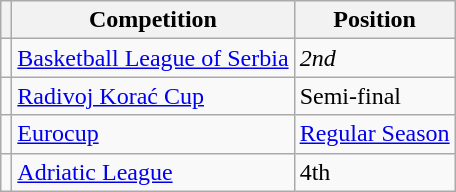<table class="wikitable">
<tr>
<th></th>
<th>Competition</th>
<th>Position</th>
</tr>
<tr>
<td></td>
<td><a href='#'>Basketball League of Serbia</a></td>
<td><em>2nd</em></td>
</tr>
<tr>
<td></td>
<td><a href='#'>Radivoj Korać Cup</a></td>
<td>Semi-final</td>
</tr>
<tr>
<td></td>
<td><a href='#'>Eurocup</a></td>
<td><a href='#'>Regular Season</a></td>
</tr>
<tr>
<td></td>
<td><a href='#'>Adriatic League</a></td>
<td>4th</td>
</tr>
</table>
